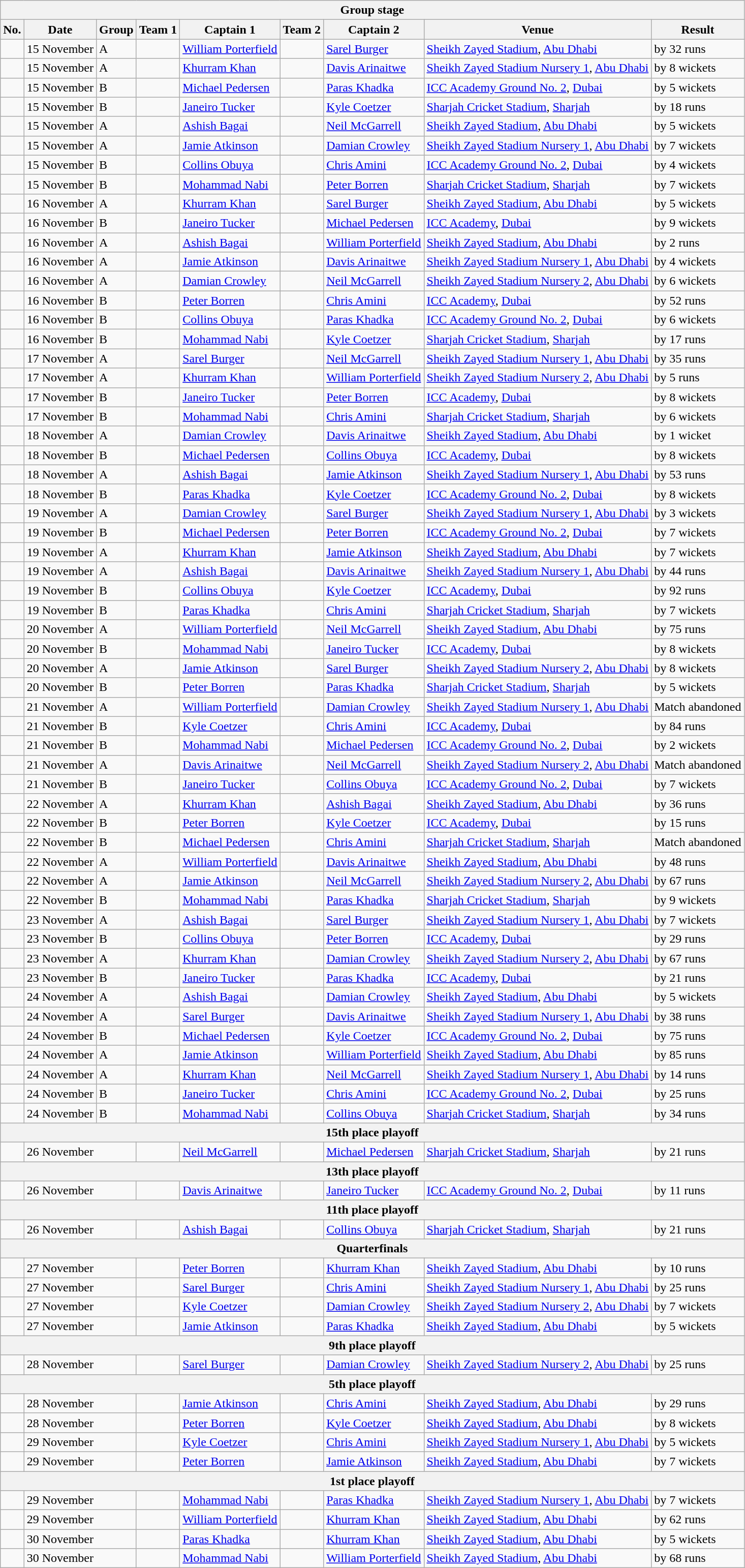<table class="wikitable">
<tr>
<th colspan="9">Group stage</th>
</tr>
<tr>
<th>No.</th>
<th>Date</th>
<th>Group</th>
<th>Team 1</th>
<th>Captain 1</th>
<th>Team 2</th>
<th>Captain 2</th>
<th>Venue</th>
<th>Result</th>
</tr>
<tr>
<td></td>
<td>15 November</td>
<td>A</td>
<td></td>
<td><a href='#'>William Porterfield</a></td>
<td></td>
<td><a href='#'>Sarel Burger</a></td>
<td><a href='#'>Sheikh Zayed Stadium</a>, <a href='#'>Abu Dhabi</a></td>
<td> by 32 runs</td>
</tr>
<tr>
<td></td>
<td>15 November</td>
<td>A</td>
<td></td>
<td><a href='#'>Khurram Khan</a></td>
<td></td>
<td><a href='#'>Davis Arinaitwe</a></td>
<td><a href='#'>Sheikh Zayed Stadium Nursery 1</a>, <a href='#'>Abu Dhabi</a></td>
<td> by 8 wickets</td>
</tr>
<tr>
<td></td>
<td>15 November</td>
<td>B</td>
<td></td>
<td><a href='#'>Michael Pedersen</a></td>
<td></td>
<td><a href='#'>Paras Khadka</a></td>
<td><a href='#'>ICC Academy Ground No. 2</a>, <a href='#'>Dubai</a></td>
<td> by 5 wickets</td>
</tr>
<tr>
<td></td>
<td>15 November</td>
<td>B</td>
<td></td>
<td><a href='#'>Janeiro Tucker</a></td>
<td></td>
<td><a href='#'>Kyle Coetzer</a></td>
<td><a href='#'>Sharjah Cricket Stadium</a>, <a href='#'>Sharjah</a></td>
<td> by 18 runs</td>
</tr>
<tr>
<td></td>
<td>15 November</td>
<td>A</td>
<td></td>
<td><a href='#'>Ashish Bagai</a></td>
<td></td>
<td><a href='#'>Neil McGarrell</a></td>
<td><a href='#'>Sheikh Zayed Stadium</a>, <a href='#'>Abu Dhabi</a></td>
<td> by 5 wickets</td>
</tr>
<tr>
<td></td>
<td>15 November</td>
<td>A</td>
<td></td>
<td><a href='#'>Jamie Atkinson</a></td>
<td></td>
<td><a href='#'>Damian Crowley</a></td>
<td><a href='#'>Sheikh Zayed Stadium Nursery 1</a>, <a href='#'>Abu Dhabi</a></td>
<td> by 7 wickets</td>
</tr>
<tr>
<td></td>
<td>15 November</td>
<td>B</td>
<td></td>
<td><a href='#'>Collins Obuya</a></td>
<td></td>
<td><a href='#'>Chris Amini</a></td>
<td><a href='#'>ICC Academy Ground No. 2</a>, <a href='#'>Dubai</a></td>
<td> by 4 wickets</td>
</tr>
<tr>
<td></td>
<td>15 November</td>
<td>B</td>
<td></td>
<td><a href='#'>Mohammad Nabi</a></td>
<td></td>
<td><a href='#'>Peter Borren</a></td>
<td><a href='#'>Sharjah Cricket Stadium</a>, <a href='#'>Sharjah</a></td>
<td> by 7 wickets</td>
</tr>
<tr>
<td></td>
<td>16 November</td>
<td>A</td>
<td></td>
<td><a href='#'>Khurram Khan</a></td>
<td></td>
<td><a href='#'>Sarel Burger</a></td>
<td><a href='#'>Sheikh Zayed Stadium</a>, <a href='#'>Abu Dhabi</a></td>
<td> by 5 wickets</td>
</tr>
<tr>
<td></td>
<td>16 November</td>
<td>B</td>
<td></td>
<td><a href='#'>Janeiro Tucker</a></td>
<td></td>
<td><a href='#'>Michael Pedersen</a></td>
<td><a href='#'>ICC Academy</a>, <a href='#'>Dubai</a></td>
<td> by 9 wickets</td>
</tr>
<tr>
<td></td>
<td>16 November</td>
<td>A</td>
<td></td>
<td><a href='#'>Ashish Bagai</a></td>
<td></td>
<td><a href='#'>William Porterfield</a></td>
<td><a href='#'>Sheikh Zayed Stadium</a>, <a href='#'>Abu Dhabi</a></td>
<td> by 2 runs</td>
</tr>
<tr>
<td></td>
<td>16 November</td>
<td>A</td>
<td></td>
<td><a href='#'>Jamie Atkinson</a></td>
<td></td>
<td><a href='#'>Davis Arinaitwe</a></td>
<td><a href='#'>Sheikh Zayed Stadium Nursery 1</a>, <a href='#'>Abu Dhabi</a></td>
<td> by 4 wickets</td>
</tr>
<tr>
<td></td>
<td>16 November</td>
<td>A</td>
<td></td>
<td><a href='#'>Damian Crowley</a></td>
<td></td>
<td><a href='#'>Neil McGarrell</a></td>
<td><a href='#'>Sheikh Zayed Stadium Nursery 2</a>, <a href='#'>Abu Dhabi</a></td>
<td> by 6 wickets</td>
</tr>
<tr>
<td></td>
<td>16 November</td>
<td>B</td>
<td></td>
<td><a href='#'>Peter Borren</a></td>
<td></td>
<td><a href='#'>Chris Amini</a></td>
<td><a href='#'>ICC Academy</a>, <a href='#'>Dubai</a></td>
<td> by 52 runs</td>
</tr>
<tr>
<td></td>
<td>16 November</td>
<td>B</td>
<td></td>
<td><a href='#'>Collins Obuya</a></td>
<td></td>
<td><a href='#'>Paras Khadka</a></td>
<td><a href='#'>ICC Academy Ground No. 2</a>, <a href='#'>Dubai</a></td>
<td> by 6 wickets</td>
</tr>
<tr>
<td></td>
<td>16 November</td>
<td>B</td>
<td></td>
<td><a href='#'>Mohammad Nabi</a></td>
<td></td>
<td><a href='#'>Kyle Coetzer</a></td>
<td><a href='#'>Sharjah Cricket Stadium</a>, <a href='#'>Sharjah</a></td>
<td> by 17 runs</td>
</tr>
<tr>
<td></td>
<td>17 November</td>
<td>A</td>
<td></td>
<td><a href='#'>Sarel Burger</a></td>
<td></td>
<td><a href='#'>Neil McGarrell</a></td>
<td><a href='#'>Sheikh Zayed Stadium Nursery 1</a>, <a href='#'>Abu Dhabi</a></td>
<td> by 35 runs</td>
</tr>
<tr>
<td></td>
<td>17 November</td>
<td>A</td>
<td></td>
<td><a href='#'>Khurram Khan</a></td>
<td></td>
<td><a href='#'>William Porterfield</a></td>
<td><a href='#'>Sheikh Zayed Stadium Nursery 2</a>, <a href='#'>Abu Dhabi</a></td>
<td> by 5 runs</td>
</tr>
<tr>
<td></td>
<td>17 November</td>
<td>B</td>
<td></td>
<td><a href='#'>Janeiro Tucker</a></td>
<td></td>
<td><a href='#'>Peter Borren</a></td>
<td><a href='#'>ICC Academy</a>, <a href='#'>Dubai</a></td>
<td> by 8 wickets</td>
</tr>
<tr>
<td></td>
<td>17 November</td>
<td>B</td>
<td></td>
<td><a href='#'>Mohammad Nabi</a></td>
<td></td>
<td><a href='#'>Chris Amini</a></td>
<td><a href='#'>Sharjah Cricket Stadium</a>, <a href='#'>Sharjah</a></td>
<td> by 6 wickets</td>
</tr>
<tr>
<td></td>
<td>18 November</td>
<td>A</td>
<td></td>
<td><a href='#'>Damian Crowley</a></td>
<td></td>
<td><a href='#'>Davis Arinaitwe</a></td>
<td><a href='#'>Sheikh Zayed Stadium</a>, <a href='#'>Abu Dhabi</a></td>
<td> by 1 wicket</td>
</tr>
<tr>
<td></td>
<td>18 November</td>
<td>B</td>
<td></td>
<td><a href='#'>Michael Pedersen</a></td>
<td></td>
<td><a href='#'>Collins Obuya</a></td>
<td><a href='#'>ICC Academy</a>, <a href='#'>Dubai</a></td>
<td> by 8 wickets</td>
</tr>
<tr>
<td></td>
<td>18 November</td>
<td>A</td>
<td></td>
<td><a href='#'>Ashish Bagai</a></td>
<td></td>
<td><a href='#'>Jamie Atkinson</a></td>
<td><a href='#'>Sheikh Zayed Stadium Nursery 1</a>, <a href='#'>Abu Dhabi</a></td>
<td> by 53 runs</td>
</tr>
<tr>
<td></td>
<td>18 November</td>
<td>B</td>
<td></td>
<td><a href='#'>Paras Khadka</a></td>
<td></td>
<td><a href='#'>Kyle Coetzer</a></td>
<td><a href='#'>ICC Academy Ground No. 2</a>, <a href='#'>Dubai</a></td>
<td> by 8 wickets</td>
</tr>
<tr>
<td></td>
<td>19 November</td>
<td>A</td>
<td></td>
<td><a href='#'>Damian Crowley</a></td>
<td></td>
<td><a href='#'>Sarel Burger</a></td>
<td><a href='#'>Sheikh Zayed Stadium Nursery 1</a>, <a href='#'>Abu Dhabi</a></td>
<td> by 3 wickets</td>
</tr>
<tr>
<td></td>
<td>19 November</td>
<td>B</td>
<td></td>
<td><a href='#'>Michael Pedersen</a></td>
<td></td>
<td><a href='#'>Peter Borren</a></td>
<td><a href='#'>ICC Academy Ground No. 2</a>, <a href='#'>Dubai</a></td>
<td> by 7 wickets</td>
</tr>
<tr>
<td></td>
<td>19 November</td>
<td>A</td>
<td></td>
<td><a href='#'>Khurram Khan</a></td>
<td></td>
<td><a href='#'>Jamie Atkinson</a></td>
<td><a href='#'>Sheikh Zayed Stadium</a>, <a href='#'>Abu Dhabi</a></td>
<td> by 7 wickets</td>
</tr>
<tr>
<td></td>
<td>19 November</td>
<td>A</td>
<td></td>
<td><a href='#'>Ashish Bagai</a></td>
<td></td>
<td><a href='#'>Davis Arinaitwe</a></td>
<td><a href='#'>Sheikh Zayed Stadium Nursery 1</a>, <a href='#'>Abu Dhabi</a></td>
<td> by 44 runs</td>
</tr>
<tr>
<td></td>
<td>19 November</td>
<td>B</td>
<td></td>
<td><a href='#'>Collins Obuya</a></td>
<td></td>
<td><a href='#'>Kyle Coetzer</a></td>
<td><a href='#'>ICC Academy</a>, <a href='#'>Dubai</a></td>
<td> by 92 runs</td>
</tr>
<tr>
<td></td>
<td>19 November</td>
<td>B</td>
<td></td>
<td><a href='#'>Paras Khadka</a></td>
<td></td>
<td><a href='#'>Chris Amini</a></td>
<td><a href='#'>Sharjah Cricket Stadium</a>, <a href='#'>Sharjah</a></td>
<td> by 7 wickets</td>
</tr>
<tr>
<td></td>
<td>20 November</td>
<td>A</td>
<td></td>
<td><a href='#'>William Porterfield</a></td>
<td></td>
<td><a href='#'>Neil McGarrell</a></td>
<td><a href='#'>Sheikh Zayed Stadium</a>, <a href='#'>Abu Dhabi</a></td>
<td> by 75 runs</td>
</tr>
<tr>
<td></td>
<td>20 November</td>
<td>B</td>
<td></td>
<td><a href='#'>Mohammad Nabi</a></td>
<td></td>
<td><a href='#'>Janeiro Tucker</a></td>
<td><a href='#'>ICC Academy</a>, <a href='#'>Dubai</a></td>
<td> by 8 wickets</td>
</tr>
<tr>
<td></td>
<td>20 November</td>
<td>A</td>
<td></td>
<td><a href='#'>Jamie Atkinson</a></td>
<td></td>
<td><a href='#'>Sarel Burger</a></td>
<td><a href='#'>Sheikh Zayed Stadium Nursery 2</a>, <a href='#'>Abu Dhabi</a></td>
<td> by 8 wickets</td>
</tr>
<tr>
<td></td>
<td>20 November</td>
<td>B</td>
<td></td>
<td><a href='#'>Peter Borren</a></td>
<td></td>
<td><a href='#'>Paras Khadka</a></td>
<td><a href='#'>Sharjah Cricket Stadium</a>, <a href='#'>Sharjah</a></td>
<td> by 5 wickets</td>
</tr>
<tr>
<td></td>
<td>21 November</td>
<td>A</td>
<td></td>
<td><a href='#'>William Porterfield</a></td>
<td></td>
<td><a href='#'>Damian Crowley</a></td>
<td><a href='#'>Sheikh Zayed Stadium Nursery 1</a>, <a href='#'>Abu Dhabi</a></td>
<td>Match abandoned</td>
</tr>
<tr>
<td></td>
<td>21 November</td>
<td>B</td>
<td></td>
<td><a href='#'>Kyle Coetzer</a></td>
<td></td>
<td><a href='#'>Chris Amini</a></td>
<td><a href='#'>ICC Academy</a>, <a href='#'>Dubai</a></td>
<td> by 84 runs</td>
</tr>
<tr>
<td></td>
<td>21 November</td>
<td>B</td>
<td></td>
<td><a href='#'>Mohammad Nabi</a></td>
<td></td>
<td><a href='#'>Michael Pedersen</a></td>
<td><a href='#'>ICC Academy Ground No. 2</a>, <a href='#'>Dubai</a></td>
<td> by 2 wickets</td>
</tr>
<tr>
<td></td>
<td>21 November</td>
<td>A</td>
<td></td>
<td><a href='#'>Davis Arinaitwe</a></td>
<td></td>
<td><a href='#'>Neil McGarrell</a></td>
<td><a href='#'>Sheikh Zayed Stadium Nursery 2</a>, <a href='#'>Abu Dhabi</a></td>
<td>Match abandoned</td>
</tr>
<tr>
<td></td>
<td>21 November</td>
<td>B</td>
<td></td>
<td><a href='#'>Janeiro Tucker</a></td>
<td></td>
<td><a href='#'>Collins Obuya</a></td>
<td><a href='#'>ICC Academy Ground No. 2</a>, <a href='#'>Dubai</a></td>
<td> by 7 wickets</td>
</tr>
<tr>
<td></td>
<td>22 November</td>
<td>A</td>
<td></td>
<td><a href='#'>Khurram Khan</a></td>
<td></td>
<td><a href='#'>Ashish Bagai</a></td>
<td><a href='#'>Sheikh Zayed Stadium</a>, <a href='#'>Abu Dhabi</a></td>
<td> by 36 runs</td>
</tr>
<tr>
<td></td>
<td>22 November</td>
<td>B</td>
<td></td>
<td><a href='#'>Peter Borren</a></td>
<td></td>
<td><a href='#'>Kyle Coetzer</a></td>
<td><a href='#'>ICC Academy</a>, <a href='#'>Dubai</a></td>
<td> by 15 runs</td>
</tr>
<tr>
<td></td>
<td>22 November</td>
<td>B</td>
<td></td>
<td><a href='#'>Michael Pedersen</a></td>
<td></td>
<td><a href='#'>Chris Amini</a></td>
<td><a href='#'>Sharjah Cricket Stadium</a>, <a href='#'>Sharjah</a></td>
<td>Match abandoned</td>
</tr>
<tr>
<td></td>
<td>22 November</td>
<td>A</td>
<td></td>
<td><a href='#'>William Porterfield</a></td>
<td></td>
<td><a href='#'>Davis Arinaitwe</a></td>
<td><a href='#'>Sheikh Zayed Stadium</a>, <a href='#'>Abu Dhabi</a></td>
<td> by 48 runs</td>
</tr>
<tr>
<td></td>
<td>22 November</td>
<td>A</td>
<td></td>
<td><a href='#'>Jamie Atkinson</a></td>
<td></td>
<td><a href='#'>Neil McGarrell</a></td>
<td><a href='#'>Sheikh Zayed Stadium Nursery 2</a>, <a href='#'>Abu Dhabi</a></td>
<td> by 67 runs</td>
</tr>
<tr>
<td></td>
<td>22 November</td>
<td>B</td>
<td></td>
<td><a href='#'>Mohammad Nabi</a></td>
<td></td>
<td><a href='#'>Paras Khadka</a></td>
<td><a href='#'>Sharjah Cricket Stadium</a>, <a href='#'>Sharjah</a></td>
<td> by 9 wickets</td>
</tr>
<tr>
<td></td>
<td>23 November</td>
<td>A</td>
<td></td>
<td><a href='#'>Ashish Bagai</a></td>
<td></td>
<td><a href='#'>Sarel Burger</a></td>
<td><a href='#'>Sheikh Zayed Stadium Nursery 1</a>, <a href='#'>Abu Dhabi</a></td>
<td> by 7 wickets</td>
</tr>
<tr>
<td></td>
<td>23 November</td>
<td>B</td>
<td></td>
<td><a href='#'>Collins Obuya</a></td>
<td></td>
<td><a href='#'>Peter Borren</a></td>
<td><a href='#'>ICC Academy</a>, <a href='#'>Dubai</a></td>
<td> by 29 runs</td>
</tr>
<tr>
<td></td>
<td>23 November</td>
<td>A</td>
<td></td>
<td><a href='#'>Khurram Khan</a></td>
<td></td>
<td><a href='#'>Damian Crowley</a></td>
<td><a href='#'>Sheikh Zayed Stadium Nursery 2</a>, <a href='#'>Abu Dhabi</a></td>
<td> by 67 runs</td>
</tr>
<tr>
<td></td>
<td>23 November</td>
<td>B</td>
<td></td>
<td><a href='#'>Janeiro Tucker</a></td>
<td></td>
<td><a href='#'>Paras Khadka</a></td>
<td><a href='#'>ICC Academy</a>, <a href='#'>Dubai</a></td>
<td> by 21 runs</td>
</tr>
<tr>
<td></td>
<td>24 November</td>
<td>A</td>
<td></td>
<td><a href='#'>Ashish Bagai</a></td>
<td></td>
<td><a href='#'>Damian Crowley</a></td>
<td><a href='#'>Sheikh Zayed Stadium</a>, <a href='#'>Abu Dhabi</a></td>
<td> by 5 wickets</td>
</tr>
<tr>
<td></td>
<td>24 November</td>
<td>A</td>
<td></td>
<td><a href='#'>Sarel Burger</a></td>
<td></td>
<td><a href='#'>Davis Arinaitwe</a></td>
<td><a href='#'>Sheikh Zayed Stadium Nursery 1</a>, <a href='#'>Abu Dhabi</a></td>
<td> by 38 runs</td>
</tr>
<tr>
<td></td>
<td>24 November</td>
<td>B</td>
<td></td>
<td><a href='#'>Michael Pedersen</a></td>
<td></td>
<td><a href='#'>Kyle Coetzer</a></td>
<td><a href='#'>ICC Academy Ground No. 2</a>, <a href='#'>Dubai</a></td>
<td> by 75 runs</td>
</tr>
<tr>
<td></td>
<td>24 November</td>
<td>A</td>
<td></td>
<td><a href='#'>Jamie Atkinson</a></td>
<td></td>
<td><a href='#'>William Porterfield</a></td>
<td><a href='#'>Sheikh Zayed Stadium</a>, <a href='#'>Abu Dhabi</a></td>
<td> by 85 runs</td>
</tr>
<tr>
<td></td>
<td>24 November</td>
<td>A</td>
<td></td>
<td><a href='#'>Khurram Khan</a></td>
<td></td>
<td><a href='#'>Neil McGarrell</a></td>
<td><a href='#'>Sheikh Zayed Stadium Nursery 1</a>, <a href='#'>Abu Dhabi</a></td>
<td> by 14 runs</td>
</tr>
<tr>
<td></td>
<td>24 November</td>
<td>B</td>
<td></td>
<td><a href='#'>Janeiro Tucker</a></td>
<td></td>
<td><a href='#'>Chris Amini</a></td>
<td><a href='#'>ICC Academy Ground No. 2</a>, <a href='#'>Dubai</a></td>
<td> by 25 runs</td>
</tr>
<tr>
<td></td>
<td>24 November</td>
<td>B</td>
<td></td>
<td><a href='#'>Mohammad Nabi</a></td>
<td></td>
<td><a href='#'>Collins Obuya</a></td>
<td><a href='#'>Sharjah Cricket Stadium</a>, <a href='#'>Sharjah</a></td>
<td> by 34 runs</td>
</tr>
<tr>
<th colspan="9">15th place playoff</th>
</tr>
<tr>
<td></td>
<td colspan=2>26 November</td>
<td></td>
<td><a href='#'>Neil McGarrell</a></td>
<td></td>
<td><a href='#'>Michael Pedersen</a></td>
<td><a href='#'>Sharjah Cricket Stadium</a>, <a href='#'>Sharjah</a></td>
<td> by 21 runs</td>
</tr>
<tr>
<th colspan="9">13th place playoff</th>
</tr>
<tr>
<td></td>
<td colspan=2>26 November</td>
<td></td>
<td><a href='#'>Davis Arinaitwe</a></td>
<td></td>
<td><a href='#'>Janeiro Tucker</a></td>
<td><a href='#'>ICC Academy Ground No. 2</a>, <a href='#'>Dubai</a></td>
<td> by 11 runs</td>
</tr>
<tr>
<th colspan="9">11th place playoff</th>
</tr>
<tr>
<td></td>
<td colspan=2>26 November</td>
<td></td>
<td><a href='#'>Ashish Bagai</a></td>
<td></td>
<td><a href='#'>Collins Obuya</a></td>
<td><a href='#'>Sharjah Cricket Stadium</a>, <a href='#'>Sharjah</a></td>
<td> by 21 runs</td>
</tr>
<tr>
<th colspan="9">Quarterfinals</th>
</tr>
<tr>
<td></td>
<td colspan=2>27 November</td>
<td></td>
<td><a href='#'>Peter Borren</a></td>
<td></td>
<td><a href='#'>Khurram Khan</a></td>
<td><a href='#'>Sheikh Zayed Stadium</a>, <a href='#'>Abu Dhabi</a></td>
<td> by 10 runs</td>
</tr>
<tr>
<td></td>
<td colspan=2>27 November</td>
<td></td>
<td><a href='#'>Sarel Burger</a></td>
<td></td>
<td><a href='#'>Chris Amini</a></td>
<td><a href='#'>Sheikh Zayed Stadium Nursery 1</a>, <a href='#'>Abu Dhabi</a></td>
<td>by 25 runs</td>
</tr>
<tr>
<td></td>
<td colspan=2>27 November</td>
<td></td>
<td><a href='#'>Kyle Coetzer</a></td>
<td></td>
<td><a href='#'>Damian Crowley</a></td>
<td><a href='#'>Sheikh Zayed Stadium Nursery 2</a>, <a href='#'>Abu Dhabi</a></td>
<td> by 7 wickets</td>
</tr>
<tr>
<td></td>
<td colspan=2>27 November</td>
<td></td>
<td><a href='#'>Jamie Atkinson</a></td>
<td></td>
<td><a href='#'>Paras Khadka</a></td>
<td><a href='#'>Sheikh Zayed Stadium</a>, <a href='#'>Abu Dhabi</a></td>
<td> by 5 wickets</td>
</tr>
<tr>
<th colspan="9">9th place playoff</th>
</tr>
<tr>
<td></td>
<td colspan=2>28 November</td>
<td></td>
<td><a href='#'>Sarel Burger</a></td>
<td></td>
<td><a href='#'>Damian Crowley</a></td>
<td><a href='#'>Sheikh Zayed Stadium Nursery 2</a>, <a href='#'>Abu Dhabi</a></td>
<td> by 25 runs</td>
</tr>
<tr>
<th colspan="9">5th place playoff</th>
</tr>
<tr>
<td></td>
<td colspan=2>28 November</td>
<td></td>
<td><a href='#'>Jamie Atkinson</a></td>
<td></td>
<td><a href='#'>Chris Amini</a></td>
<td><a href='#'>Sheikh Zayed Stadium</a>, <a href='#'>Abu Dhabi</a></td>
<td> by 29 runs</td>
</tr>
<tr>
<td></td>
<td colspan=2>28 November</td>
<td></td>
<td><a href='#'>Peter Borren</a></td>
<td></td>
<td><a href='#'>Kyle Coetzer</a></td>
<td><a href='#'>Sheikh Zayed Stadium</a>, <a href='#'>Abu Dhabi</a></td>
<td> by 8 wickets</td>
</tr>
<tr>
<td></td>
<td colspan=2>29 November</td>
<td></td>
<td><a href='#'>Kyle Coetzer</a></td>
<td></td>
<td><a href='#'>Chris Amini</a></td>
<td><a href='#'>Sheikh Zayed Stadium Nursery 1</a>, <a href='#'>Abu Dhabi</a></td>
<td> by 5 wickets</td>
</tr>
<tr>
<td></td>
<td colspan=2>29 November</td>
<td></td>
<td><a href='#'>Peter Borren</a></td>
<td></td>
<td><a href='#'>Jamie Atkinson</a></td>
<td><a href='#'>Sheikh Zayed Stadium</a>, <a href='#'>Abu Dhabi</a></td>
<td> by 7 wickets</td>
</tr>
<tr>
<th colspan="9">1st place playoff</th>
</tr>
<tr>
<td></td>
<td colspan=2>29 November</td>
<td></td>
<td><a href='#'>Mohammad Nabi</a></td>
<td></td>
<td><a href='#'>Paras Khadka</a></td>
<td><a href='#'>Sheikh Zayed Stadium Nursery 1</a>, <a href='#'>Abu Dhabi</a></td>
<td> by 7 wickets</td>
</tr>
<tr>
<td></td>
<td colspan=2>29 November</td>
<td></td>
<td><a href='#'>William Porterfield</a></td>
<td></td>
<td><a href='#'>Khurram Khan</a></td>
<td><a href='#'>Sheikh Zayed Stadium</a>, <a href='#'>Abu Dhabi</a></td>
<td> by 62 runs</td>
</tr>
<tr>
<td></td>
<td colspan=2>30 November</td>
<td></td>
<td><a href='#'>Paras Khadka</a></td>
<td></td>
<td><a href='#'>Khurram Khan</a></td>
<td><a href='#'>Sheikh Zayed Stadium</a>, <a href='#'>Abu Dhabi</a></td>
<td> by 5 wickets</td>
</tr>
<tr>
<td></td>
<td colspan=2>30 November</td>
<td></td>
<td><a href='#'>Mohammad Nabi</a></td>
<td></td>
<td><a href='#'>William Porterfield</a></td>
<td><a href='#'>Sheikh Zayed Stadium</a>, <a href='#'>Abu Dhabi</a></td>
<td> by 68 runs</td>
</tr>
</table>
